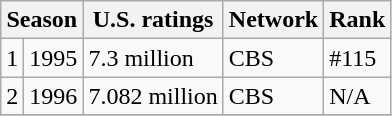<table class="wikitable">
<tr>
<th colspan="2">Season</th>
<th>U.S. ratings</th>
<th>Network</th>
<th>Rank</th>
</tr>
<tr>
<td>1</td>
<td>1995</td>
<td>7.3 million</td>
<td>CBS</td>
<td>#115</td>
</tr>
<tr>
<td>2</td>
<td>1996</td>
<td>7.082 million</td>
<td>CBS</td>
<td>N/A</td>
</tr>
<tr>
</tr>
</table>
